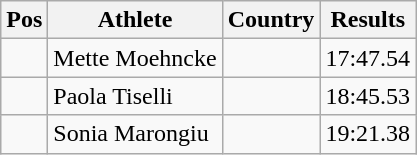<table class="wikitable">
<tr>
<th>Pos</th>
<th>Athlete</th>
<th>Country</th>
<th>Results</th>
</tr>
<tr>
<td align="center"></td>
<td>Mette Moehncke</td>
<td></td>
<td>17:47.54</td>
</tr>
<tr>
<td align="center"></td>
<td>Paola Tiselli</td>
<td></td>
<td>18:45.53</td>
</tr>
<tr>
<td align="center"></td>
<td>Sonia Marongiu</td>
<td></td>
<td>19:21.38</td>
</tr>
</table>
